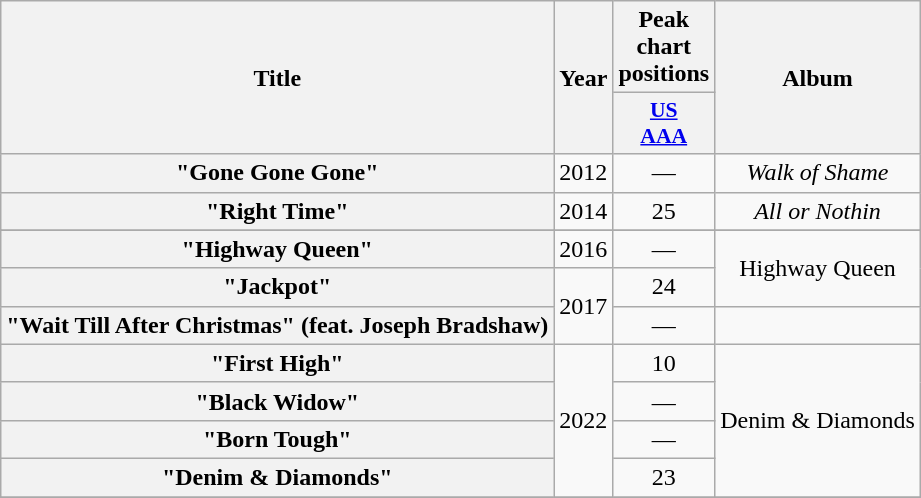<table class="wikitable plainrowheaders" style="text-align:center;">
<tr>
<th scope="col" rowspan="2">Title</th>
<th scope="col" rowspan="2">Year</th>
<th scope="col">Peak chart positions</th>
<th scope="col" rowspan="2">Album</th>
</tr>
<tr>
<th scope="col" style="width:3em;font-size:90%;"><a href='#'>US<br>AAA</a><br></th>
</tr>
<tr>
<th scope="row">"Gone Gone Gone"</th>
<td>2012</td>
<td>—</td>
<td><em>Walk of Shame</em></td>
</tr>
<tr>
<th scope="row">"Right Time"</th>
<td>2014</td>
<td>25</td>
<td><em>All or Nothin<strong></td>
</tr>
<tr>
</tr>
<tr>
<th scope="row">"Highway Queen"</th>
<td>2016</td>
<td>—</td>
<td rowspan="2"></em>Highway Queen<em></td>
</tr>
<tr>
<th scope="row">"Jackpot"</th>
<td rowspan="2">2017</td>
<td>24</td>
</tr>
<tr>
<th scope="row">"Wait Till After Christmas" (feat. Joseph Bradshaw)</th>
<td>—</td>
<td></td>
</tr>
<tr>
<th scope="row">"First High"</th>
<td rowspan="4">2022</td>
<td>10</td>
<td rowspan="4"></em>Denim & Diamonds<em></td>
</tr>
<tr>
<th scope="row">"Black Widow"</th>
<td>—</td>
</tr>
<tr>
<th scope="row">"Born Tough"</th>
<td>—</td>
</tr>
<tr>
<th scope="row">"Denim & Diamonds"</th>
<td>23</td>
</tr>
<tr>
</tr>
</table>
